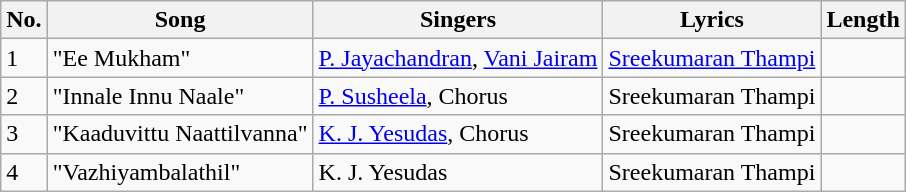<table class="wikitable">
<tr>
<th>No.</th>
<th>Song</th>
<th>Singers</th>
<th>Lyrics</th>
<th>Length</th>
</tr>
<tr>
<td>1</td>
<td>"Ee Mukham"</td>
<td><a href='#'>P. Jayachandran</a>, <a href='#'>Vani Jairam</a></td>
<td><a href='#'>Sreekumaran Thampi</a></td>
<td></td>
</tr>
<tr>
<td>2</td>
<td>"Innale Innu Naale"</td>
<td><a href='#'>P. Susheela</a>, Chorus</td>
<td>Sreekumaran Thampi</td>
<td></td>
</tr>
<tr>
<td>3</td>
<td>"Kaaduvittu Naattilvanna"</td>
<td><a href='#'>K. J. Yesudas</a>, Chorus</td>
<td>Sreekumaran Thampi</td>
<td></td>
</tr>
<tr>
<td>4</td>
<td>"Vazhiyambalathil"</td>
<td>K. J. Yesudas</td>
<td>Sreekumaran Thampi</td>
<td></td>
</tr>
</table>
